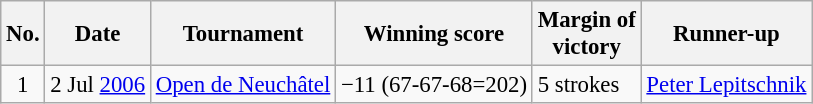<table class="wikitable" style="font-size:95%;">
<tr>
<th>No.</th>
<th>Date</th>
<th>Tournament</th>
<th>Winning score</th>
<th>Margin of<br>victory</th>
<th>Runner-up</th>
</tr>
<tr>
<td align=center>1</td>
<td align=right>2 Jul <a href='#'>2006</a></td>
<td><a href='#'>Open de Neuchâtel</a></td>
<td>−11 (67-67-68=202)</td>
<td>5 strokes</td>
<td> <a href='#'>Peter Lepitschnik</a></td>
</tr>
</table>
